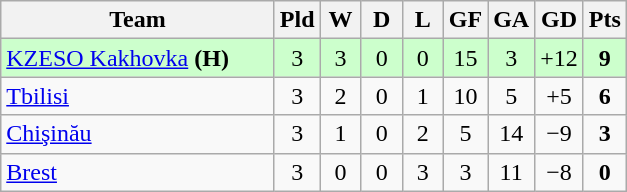<table class="wikitable" style="text-align:center;">
<tr>
<th width=175>Team</th>
<th width=20 abbr="Played">Pld</th>
<th width=20 abbr="Won">W</th>
<th width=20 abbr="Drawn">D</th>
<th width=20 abbr="Lost">L</th>
<th width=20 abbr="Goals for">GF</th>
<th width=20 abbr="Goals against">GA</th>
<th width=20 abbr="Goal difference">GD</th>
<th width=20 abbr="Points">Pts</th>
</tr>
<tr bgcolor=#ccffcc>
<td align=left> <a href='#'>KZESO Kakhovka</a> <strong>(H)</strong></td>
<td>3</td>
<td>3</td>
<td>0</td>
<td>0</td>
<td>15</td>
<td>3</td>
<td>+12</td>
<td><strong>9</strong></td>
</tr>
<tr>
<td align=left> <a href='#'>Tbilisi</a></td>
<td>3</td>
<td>2</td>
<td>0</td>
<td>1</td>
<td>10</td>
<td>5</td>
<td>+5</td>
<td><strong>6</strong></td>
</tr>
<tr>
<td align=left> <a href='#'>Chişinău</a></td>
<td>3</td>
<td>1</td>
<td>0</td>
<td>2</td>
<td>5</td>
<td>14</td>
<td>−9</td>
<td><strong>3</strong></td>
</tr>
<tr>
<td align=left> <a href='#'>Brest</a></td>
<td>3</td>
<td>0</td>
<td>0</td>
<td>3</td>
<td>3</td>
<td>11</td>
<td>−8</td>
<td><strong>0</strong></td>
</tr>
</table>
